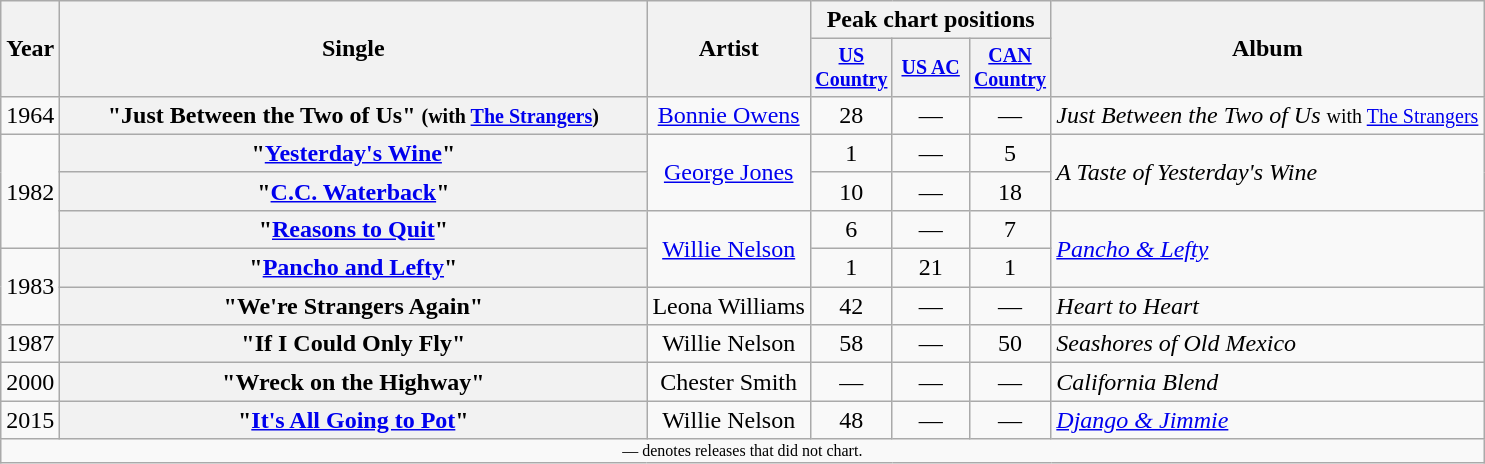<table class="wikitable plainrowheaders" style="text-align:center;">
<tr>
<th rowspan="2">Year</th>
<th rowspan="2" style="width:24em;">Single</th>
<th rowspan="2">Artist</th>
<th colspan="3">Peak chart positions</th>
<th rowspan="2">Album</th>
</tr>
<tr style="font-size:smaller;">
<th width="45"><a href='#'>US Country</a></th>
<th width="45"><a href='#'>US AC</a></th>
<th width="45"><a href='#'>CAN Country</a></th>
</tr>
<tr>
<td>1964</td>
<th scope="row">"Just Between the Two of Us" <small>(with <a href='#'>The Strangers</a>)</small></th>
<td><a href='#'>Bonnie Owens</a></td>
<td>28</td>
<td>—</td>
<td>—</td>
<td align="left"><em>Just Between the Two of Us</em> <small>with <a href='#'>The Strangers</a></small></td>
</tr>
<tr>
<td rowspan="3">1982</td>
<th scope="row">"<a href='#'>Yesterday's Wine</a>"</th>
<td rowspan="2"><a href='#'>George Jones</a></td>
<td>1</td>
<td>—</td>
<td>5</td>
<td rowspan="2" align="left"><em>A Taste of Yesterday's Wine</em></td>
</tr>
<tr>
<th scope="row">"<a href='#'>C.C. Waterback</a>"</th>
<td>10</td>
<td>—</td>
<td>18</td>
</tr>
<tr>
<th scope="row">"<a href='#'>Reasons to Quit</a>"</th>
<td rowspan="2"><a href='#'>Willie Nelson</a></td>
<td>6</td>
<td>—</td>
<td>7</td>
<td rowspan="2" align="left"><em><a href='#'>Pancho & Lefty</a></em></td>
</tr>
<tr>
<td rowspan="2">1983</td>
<th scope="row">"<a href='#'>Pancho and Lefty</a>"</th>
<td>1</td>
<td>21</td>
<td>1</td>
</tr>
<tr>
<th scope="row">"We're Strangers Again"</th>
<td>Leona Williams</td>
<td>42</td>
<td>—</td>
<td>—</td>
<td align="left"><em>Heart to Heart</em></td>
</tr>
<tr>
<td>1987</td>
<th scope="row">"If I Could Only Fly"</th>
<td>Willie Nelson</td>
<td>58</td>
<td>—</td>
<td>50</td>
<td align="left"><em>Seashores of Old Mexico</em></td>
</tr>
<tr>
<td>2000</td>
<th scope="row">"Wreck on the Highway"</th>
<td>Chester Smith</td>
<td>—</td>
<td>—</td>
<td>—</td>
<td align="left"><em>California Blend</em></td>
</tr>
<tr>
<td>2015</td>
<th scope="row">"<a href='#'>It's All Going to Pot</a>"</th>
<td>Willie Nelson</td>
<td>48</td>
<td>—</td>
<td>—</td>
<td align="left"><em><a href='#'>Django & Jimmie</a></em></td>
</tr>
<tr>
<td colspan="7" style="font-size: 8pt">— denotes releases that did not chart.</td>
</tr>
</table>
